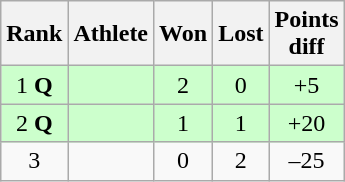<table class="wikitable">
<tr>
<th>Rank</th>
<th>Athlete</th>
<th>Won</th>
<th>Lost</th>
<th>Points<br>diff</th>
</tr>
<tr bgcolor="#ccffcc">
<td align="center">1 <strong>Q</strong></td>
<td><strong></strong></td>
<td align="center">2</td>
<td align="center">0</td>
<td align="center">+5</td>
</tr>
<tr bgcolor="#ccffcc">
<td align="center">2 <strong>Q</strong></td>
<td><strong></strong></td>
<td align="center">1</td>
<td align="center">1</td>
<td align="center">+20</td>
</tr>
<tr>
<td align="center">3</td>
<td></td>
<td align="center">0</td>
<td align="center">2</td>
<td align="center">–25</td>
</tr>
</table>
